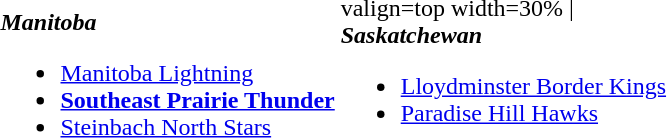<table>
<tr>
<td valign=top width=30%><br><strong><em>Manitoba</em></strong><ul><li><a href='#'>Manitoba Lightning</a></li><li><strong><a href='#'>Southeast Prairie Thunder</a></strong></li><li><a href='#'>Steinbach North Stars</a></li></ul></td>
<td>valign=top width=30% |<br><strong><em>Saskatchewan</em></strong><ul><li><a href='#'>Lloydminster Border Kings</a></li><li><a href='#'>Paradise Hill Hawks</a></li></ul></td>
</tr>
</table>
